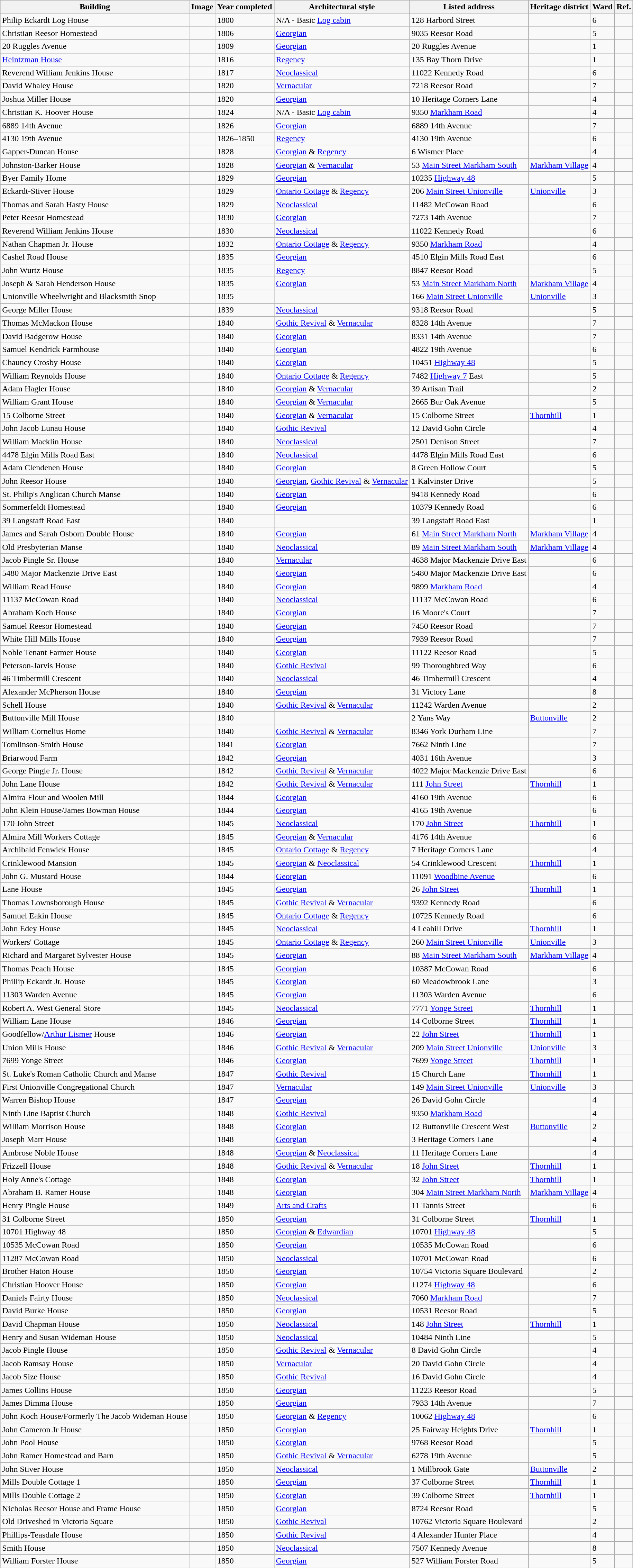<table class="wikitable sortable plainrowheaders">
<tr>
<th>Building</th>
<th class="unsortable">Image</th>
<th>Year completed</th>
<th>Architectural style</th>
<th>Listed address</th>
<th>Heritage district</th>
<th>Ward</th>
<th class="unsortable">Ref.</th>
</tr>
<tr>
<td>Philip Eckardt Log House</td>
<td></td>
<td>1800</td>
<td>N/A - Basic <a href='#'>Log cabin</a></td>
<td>128 Harbord Street</td>
<td></td>
<td>6</td>
<td></td>
</tr>
<tr>
<td>Christian Reesor Homestead</td>
<td></td>
<td>1806</td>
<td><a href='#'>Georgian</a></td>
<td>9035 Reesor Road</td>
<td></td>
<td>5</td>
<td></td>
</tr>
<tr>
<td>20 Ruggles Avenue</td>
<td></td>
<td>1809</td>
<td><a href='#'>Georgian</a></td>
<td>20 Ruggles Avenue</td>
<td></td>
<td>1</td>
<td></td>
</tr>
<tr>
<td><a href='#'>Heintzman House</a></td>
<td></td>
<td>1816</td>
<td><a href='#'>Regency</a></td>
<td>135 Bay Thorn Drive</td>
<td></td>
<td>1</td>
<td></td>
</tr>
<tr>
<td>Reverend William Jenkins House</td>
<td></td>
<td>1817</td>
<td><a href='#'>Neoclassical</a></td>
<td>11022 Kennedy Road</td>
<td></td>
<td>6</td>
<td></td>
</tr>
<tr>
<td>David Whaley House</td>
<td></td>
<td>1820</td>
<td><a href='#'>Vernacular</a></td>
<td>7218 Reesor Road</td>
<td></td>
<td>7</td>
<td></td>
</tr>
<tr>
<td>Joshua Miller House</td>
<td></td>
<td>1820</td>
<td><a href='#'>Georgian</a></td>
<td>10 Heritage Corners Lane</td>
<td></td>
<td>4</td>
<td></td>
</tr>
<tr>
<td>Christian K. Hoover House</td>
<td></td>
<td>1824</td>
<td>N/A - Basic <a href='#'>Log cabin</a></td>
<td>9350 <a href='#'>Markham Road</a></td>
<td></td>
<td>4</td>
<td></td>
</tr>
<tr>
<td>6889 14th Avenue</td>
<td></td>
<td>1826</td>
<td><a href='#'>Georgian</a></td>
<td>6889 14th Avenue</td>
<td></td>
<td>7</td>
<td></td>
</tr>
<tr>
<td>4130 19th Avenue</td>
<td></td>
<td>1826–1850</td>
<td><a href='#'>Regency</a></td>
<td>4130 19th Avenue</td>
<td></td>
<td>6</td>
<td></td>
</tr>
<tr>
<td>Gapper-Duncan House</td>
<td></td>
<td>1828</td>
<td><a href='#'>Georgian</a> & <a href='#'>Regency</a></td>
<td>6 Wismer Place</td>
<td></td>
<td>4</td>
<td></td>
</tr>
<tr>
<td>Johnston-Barker House</td>
<td></td>
<td>1828</td>
<td><a href='#'>Georgian</a> & <a href='#'>Vernacular</a></td>
<td>53 <a href='#'>Main Street Markham South</a></td>
<td><a href='#'>Markham Village</a></td>
<td>4</td>
<td></td>
</tr>
<tr>
<td>Byer Family Home</td>
<td></td>
<td>1829</td>
<td><a href='#'>Georgian</a></td>
<td>10235 <a href='#'>Highway 48</a></td>
<td></td>
<td>5</td>
<td></td>
</tr>
<tr>
<td>Eckardt-Stiver House</td>
<td></td>
<td>1829</td>
<td><a href='#'>Ontario Cottage</a> & <a href='#'>Regency</a></td>
<td>206 <a href='#'>Main Street Unionville</a></td>
<td><a href='#'>Unionville</a></td>
<td>3</td>
<td></td>
</tr>
<tr>
<td>Thomas and Sarah Hasty House</td>
<td></td>
<td>1829</td>
<td><a href='#'>Neoclassical</a></td>
<td>11482 McCowan Road</td>
<td></td>
<td>6</td>
<td></td>
</tr>
<tr>
<td>Peter Reesor Homestead</td>
<td></td>
<td>1830</td>
<td><a href='#'>Georgian</a></td>
<td>7273 14th Avenue</td>
<td></td>
<td>7</td>
<td></td>
</tr>
<tr>
<td>Reverend William Jenkins House</td>
<td></td>
<td>1830</td>
<td><a href='#'>Neoclassical</a></td>
<td>11022 Kennedy Road</td>
<td></td>
<td>6</td>
<td></td>
</tr>
<tr>
<td>Nathan Chapman Jr. House</td>
<td></td>
<td>1832</td>
<td><a href='#'>Ontario Cottage</a> & <a href='#'>Regency</a></td>
<td>9350 <a href='#'>Markham Road</a></td>
<td></td>
<td>4</td>
<td></td>
</tr>
<tr>
<td>Cashel Road House</td>
<td></td>
<td>1835</td>
<td><a href='#'>Georgian</a></td>
<td>4510 Elgin Mills Road East</td>
<td></td>
<td>6</td>
<td></td>
</tr>
<tr>
<td>John Wurtz House</td>
<td></td>
<td>1835</td>
<td><a href='#'>Regency</a></td>
<td>8847 Reesor Road</td>
<td></td>
<td>5</td>
<td></td>
</tr>
<tr>
<td>Joseph & Sarah Henderson House</td>
<td></td>
<td>1835</td>
<td><a href='#'>Georgian</a></td>
<td>53 <a href='#'>Main Street Markham North</a></td>
<td><a href='#'>Markham Village</a></td>
<td>4</td>
<td></td>
</tr>
<tr>
<td>Unionville Wheelwright and Blacksmith Snop</td>
<td></td>
<td>1835</td>
<td></td>
<td>166 <a href='#'>Main Street Unionville</a></td>
<td><a href='#'>Unionville</a></td>
<td>3</td>
<td></td>
</tr>
<tr>
<td>George Miller House</td>
<td></td>
<td>1839</td>
<td><a href='#'>Neoclassical</a></td>
<td>9318 Reesor Road</td>
<td></td>
<td>5</td>
<td></td>
</tr>
<tr>
<td>Thomas McMackon House</td>
<td></td>
<td>1840</td>
<td><a href='#'>Gothic Revival</a> & <a href='#'>Vernacular</a></td>
<td>8328 14th Avenue</td>
<td></td>
<td>7</td>
<td></td>
</tr>
<tr>
<td>David Badgerow House</td>
<td></td>
<td>1840</td>
<td><a href='#'>Georgian</a></td>
<td>8331 14th Avenue</td>
<td></td>
<td>7</td>
<td></td>
</tr>
<tr>
<td>Samuel Kendrick Farmhouse</td>
<td></td>
<td>1840</td>
<td><a href='#'>Georgian</a></td>
<td>4822 19th Avenue</td>
<td></td>
<td>6</td>
<td></td>
</tr>
<tr>
<td>Chauncy Crosby House</td>
<td></td>
<td>1840</td>
<td><a href='#'>Georgian</a></td>
<td>10451 <a href='#'>Highway 48</a></td>
<td></td>
<td>5</td>
<td></td>
</tr>
<tr>
<td>William Reynolds House</td>
<td></td>
<td>1840</td>
<td><a href='#'>Ontario Cottage</a> & <a href='#'>Regency</a></td>
<td>7482 <a href='#'>Highway 7</a> East</td>
<td></td>
<td>5</td>
<td></td>
</tr>
<tr>
<td>Adam Hagler House</td>
<td></td>
<td>1840</td>
<td><a href='#'>Georgian</a> & <a href='#'>Vernacular</a></td>
<td>39 Artisan Trail</td>
<td></td>
<td>2</td>
<td></td>
</tr>
<tr>
<td>William Grant House</td>
<td></td>
<td>1840</td>
<td><a href='#'>Georgian</a> & <a href='#'>Vernacular</a></td>
<td>2665 Bur Oak Avenue</td>
<td></td>
<td>5</td>
<td></td>
</tr>
<tr>
<td>15 Colborne Street</td>
<td></td>
<td>1840</td>
<td><a href='#'>Georgian</a> & <a href='#'>Vernacular</a></td>
<td>15 Colborne Street</td>
<td><a href='#'>Thornhill</a></td>
<td>1</td>
<td></td>
</tr>
<tr>
<td>John Jacob Lunau House</td>
<td></td>
<td>1840</td>
<td><a href='#'>Gothic Revival</a></td>
<td>12 David Gohn Circle</td>
<td></td>
<td>4</td>
<td></td>
</tr>
<tr>
<td>William Macklin House</td>
<td></td>
<td>1840</td>
<td><a href='#'>Neoclassical</a></td>
<td>2501 Denison Street</td>
<td></td>
<td>7</td>
<td></td>
</tr>
<tr>
<td>4478 Elgin Mills Road East</td>
<td></td>
<td>1840</td>
<td><a href='#'>Neoclassical</a></td>
<td>4478 Elgin Mills Road East</td>
<td></td>
<td>6</td>
<td></td>
</tr>
<tr>
<td>Adam Clendenen House</td>
<td></td>
<td>1840</td>
<td><a href='#'>Georgian</a></td>
<td>8 Green Hollow Court</td>
<td></td>
<td>5</td>
<td></td>
</tr>
<tr>
<td>John Reesor House</td>
<td></td>
<td>1840</td>
<td><a href='#'>Georgian</a>, <a href='#'>Gothic Revival</a> & <a href='#'>Vernacular</a></td>
<td>1 Kalvinster Drive</td>
<td></td>
<td>5</td>
<td></td>
</tr>
<tr>
<td>St. Philip's Anglican Church Manse</td>
<td></td>
<td>1840</td>
<td><a href='#'>Georgian</a></td>
<td>9418 Kennedy Road</td>
<td></td>
<td>6</td>
<td></td>
</tr>
<tr>
<td>Sommerfeldt Homestead</td>
<td><br></td>
<td>1840</td>
<td><a href='#'>Georgian</a></td>
<td>10379 Kennedy Road</td>
<td></td>
<td>6</td>
<td></td>
</tr>
<tr>
<td>39 Langstaff Road East</td>
<td></td>
<td>1840</td>
<td></td>
<td>39 Langstaff Road East</td>
<td></td>
<td>1</td>
<td></td>
</tr>
<tr>
<td>James and Sarah Osborn Double House</td>
<td></td>
<td>1840</td>
<td><a href='#'>Georgian</a></td>
<td>61 <a href='#'>Main Street Markham North</a></td>
<td><a href='#'>Markham Village</a></td>
<td>4</td>
<td></td>
</tr>
<tr>
<td>Old Presbyterian Manse</td>
<td></td>
<td>1840</td>
<td><a href='#'>Neoclassical</a></td>
<td>89 <a href='#'>Main Street Markham South</a></td>
<td><a href='#'>Markham Village</a></td>
<td>4</td>
<td></td>
</tr>
<tr>
<td>Jacob Pingle Sr. House</td>
<td></td>
<td>1840</td>
<td><a href='#'>Vernacular</a></td>
<td>4638 Major Mackenzie Drive East</td>
<td></td>
<td>6</td>
<td></td>
</tr>
<tr>
<td>5480 Major Mackenzie Drive East</td>
<td></td>
<td>1840</td>
<td><a href='#'>Georgian</a></td>
<td>5480 Major Mackenzie Drive East</td>
<td></td>
<td>6</td>
<td></td>
</tr>
<tr>
<td>William Read House</td>
<td></td>
<td>1840</td>
<td><a href='#'>Georgian</a></td>
<td>9899 <a href='#'>Markham Road</a></td>
<td></td>
<td>4</td>
<td></td>
</tr>
<tr>
<td>11137 McCowan Road</td>
<td></td>
<td>1840</td>
<td><a href='#'>Neoclassical</a></td>
<td>11137 McCowan Road</td>
<td></td>
<td>6</td>
<td></td>
</tr>
<tr>
<td>Abraham Koch House</td>
<td></td>
<td>1840</td>
<td><a href='#'>Georgian</a></td>
<td>16 Moore's Court</td>
<td></td>
<td>7</td>
<td></td>
</tr>
<tr>
<td>Samuel Reesor Homestead</td>
<td></td>
<td>1840</td>
<td><a href='#'>Georgian</a></td>
<td>7450 Reesor Road</td>
<td></td>
<td>7</td>
<td></td>
</tr>
<tr>
<td>White Hill Mills House</td>
<td></td>
<td>1840</td>
<td><a href='#'>Georgian</a></td>
<td>7939 Reesor Road</td>
<td></td>
<td>7</td>
<td></td>
</tr>
<tr>
<td>Noble Tenant Farmer House</td>
<td></td>
<td>1840</td>
<td><a href='#'>Georgian</a></td>
<td>11122 Reesor Road</td>
<td></td>
<td>5</td>
<td></td>
</tr>
<tr>
<td>Peterson-Jarvis House</td>
<td></td>
<td>1840</td>
<td><a href='#'>Gothic Revival</a></td>
<td>99 Thoroughbred Way</td>
<td></td>
<td>6</td>
<td></td>
</tr>
<tr>
<td>46 Timbermill Crescent</td>
<td></td>
<td>1840</td>
<td><a href='#'>Neoclassical</a></td>
<td>46 Timbermill Crescent</td>
<td></td>
<td>4</td>
<td></td>
</tr>
<tr>
<td>Alexander McPherson House</td>
<td></td>
<td>1840</td>
<td><a href='#'>Georgian</a></td>
<td>31 Victory Lane</td>
<td></td>
<td>8</td>
<td></td>
</tr>
<tr>
<td>Schell House</td>
<td></td>
<td>1840</td>
<td><a href='#'>Gothic Revival</a> & <a href='#'>Vernacular</a></td>
<td>11242 Warden Avenue</td>
<td></td>
<td>2</td>
<td></td>
</tr>
<tr>
<td>Buttonville Mill House</td>
<td></td>
<td>1840</td>
<td></td>
<td>2 Yans Way</td>
<td><a href='#'>Buttonville</a></td>
<td>2</td>
<td></td>
</tr>
<tr>
<td>William Cornelius Home</td>
<td></td>
<td>1840</td>
<td><a href='#'>Gothic Revival</a> & <a href='#'>Vernacular</a></td>
<td>8346 York Durham Line</td>
<td></td>
<td>7</td>
<td></td>
</tr>
<tr>
<td>Tomlinson-Smith House</td>
<td></td>
<td>1841</td>
<td><a href='#'>Georgian</a></td>
<td>7662 Ninth Line</td>
<td></td>
<td>7</td>
<td></td>
</tr>
<tr>
<td>Briarwood Farm</td>
<td><br></td>
<td>1842</td>
<td><a href='#'>Georgian</a></td>
<td>4031 16th Avenue</td>
<td></td>
<td>3</td>
<td></td>
</tr>
<tr>
<td>George Pingle Jr. House</td>
<td></td>
<td>1842</td>
<td><a href='#'>Gothic Revival</a> & <a href='#'>Vernacular</a></td>
<td>4022 Major Mackenzie Drive East</td>
<td></td>
<td>6</td>
<td></td>
</tr>
<tr>
<td>John Lane House</td>
<td></td>
<td>1842</td>
<td><a href='#'>Gothic Revival</a> & <a href='#'>Vernacular</a></td>
<td>111 <a href='#'>John Street</a></td>
<td><a href='#'>Thornhill</a></td>
<td>1</td>
<td></td>
</tr>
<tr>
<td>Almira Flour and Woolen Mill</td>
<td></td>
<td>1844</td>
<td><a href='#'>Georgian</a></td>
<td>4160 19th Avenue</td>
<td></td>
<td>6</td>
<td></td>
</tr>
<tr>
<td>John Klein House/James Bowman House</td>
<td></td>
<td>1844</td>
<td><a href='#'>Georgian</a></td>
<td>4165 19th Avenue</td>
<td></td>
<td>6</td>
<td></td>
</tr>
<tr>
<td>170 John Street</td>
<td></td>
<td>1845</td>
<td><a href='#'>Neoclassical</a></td>
<td>170 <a href='#'>John Street</a></td>
<td><a href='#'>Thornhill</a></td>
<td>1</td>
<td></td>
</tr>
<tr>
<td>Almira Mill Workers Cottage</td>
<td></td>
<td>1845</td>
<td><a href='#'>Georgian</a> & <a href='#'>Vernacular</a></td>
<td>4176 14th Avenue</td>
<td></td>
<td>6</td>
<td></td>
</tr>
<tr>
<td>Archibald Fenwick House</td>
<td></td>
<td>1845</td>
<td><a href='#'>Ontario Cottage</a> & <a href='#'>Regency</a></td>
<td>7 Heritage Corners Lane</td>
<td></td>
<td>4</td>
<td></td>
</tr>
<tr>
<td>Crinklewood Mansion</td>
<td></td>
<td>1845</td>
<td><a href='#'>Georgian</a> & <a href='#'>Neoclassical</a></td>
<td>54 Crinklewood Crescent</td>
<td><a href='#'>Thornhill</a></td>
<td>1</td>
<td></td>
</tr>
<tr>
<td>John G. Mustard House</td>
<td></td>
<td>1844</td>
<td><a href='#'>Georgian</a></td>
<td>11091 <a href='#'>Woodbine Avenue</a></td>
<td></td>
<td>6</td>
<td></td>
</tr>
<tr>
<td>Lane House</td>
<td></td>
<td>1845</td>
<td><a href='#'>Georgian</a></td>
<td>26 <a href='#'>John Street</a></td>
<td><a href='#'>Thornhill</a></td>
<td>1</td>
<td></td>
</tr>
<tr>
<td>Thomas Lownsborough House</td>
<td></td>
<td>1845</td>
<td><a href='#'>Gothic Revival</a> & <a href='#'>Vernacular</a></td>
<td>9392 Kennedy Road</td>
<td></td>
<td>6</td>
<td></td>
</tr>
<tr>
<td>Samuel Eakin House</td>
<td></td>
<td>1845</td>
<td><a href='#'>Ontario Cottage</a> & <a href='#'>Regency</a></td>
<td>10725 Kennedy Road</td>
<td></td>
<td>6</td>
<td></td>
</tr>
<tr>
<td>John Edey House</td>
<td><br></td>
<td>1845</td>
<td><a href='#'>Neoclassical</a></td>
<td>4 Leahill Drive</td>
<td><a href='#'>Thornhill</a></td>
<td>1</td>
<td></td>
</tr>
<tr>
<td>Workers' Cottage</td>
<td></td>
<td>1845</td>
<td><a href='#'>Ontario Cottage</a> & <a href='#'>Regency</a></td>
<td>260 <a href='#'>Main Street Unionville</a></td>
<td><a href='#'>Unionville</a></td>
<td>3</td>
<td></td>
</tr>
<tr>
<td>Richard and Margaret Sylvester House</td>
<td></td>
<td>1845</td>
<td><a href='#'>Georgian</a></td>
<td>88 <a href='#'>Main Street Markham South</a></td>
<td><a href='#'>Markham Village</a></td>
<td>4</td>
<td></td>
</tr>
<tr>
<td>Thomas Peach House</td>
<td></td>
<td>1845</td>
<td><a href='#'>Georgian</a></td>
<td>10387 McCowan Road</td>
<td></td>
<td>6</td>
<td></td>
</tr>
<tr>
<td>Phillip Eckardt Jr. House</td>
<td></td>
<td>1845</td>
<td><a href='#'>Georgian</a></td>
<td>60 Meadowbrook Lane</td>
<td></td>
<td>3</td>
<td></td>
</tr>
<tr>
<td>11303 Warden Avenue</td>
<td></td>
<td>1845</td>
<td><a href='#'>Georgian</a></td>
<td>11303 Warden Avenue</td>
<td></td>
<td>6</td>
<td></td>
</tr>
<tr>
<td>Robert A. West General Store</td>
<td></td>
<td>1845</td>
<td><a href='#'>Neoclassical</a></td>
<td>7771 <a href='#'>Yonge Street</a></td>
<td><a href='#'>Thornhill</a></td>
<td>1</td>
<td></td>
</tr>
<tr>
<td>William Lane House</td>
<td></td>
<td>1846</td>
<td><a href='#'>Georgian</a></td>
<td>14 Colborne Street</td>
<td><a href='#'>Thornhill</a></td>
<td>1</td>
<td></td>
</tr>
<tr>
<td>Goodfellow/<a href='#'>Arthur Lismer</a> House</td>
<td></td>
<td>1846</td>
<td><a href='#'>Georgian</a></td>
<td>22 <a href='#'>John Street</a></td>
<td><a href='#'>Thornhill</a></td>
<td>1</td>
<td></td>
</tr>
<tr>
<td>Union Mills House</td>
<td></td>
<td>1846</td>
<td><a href='#'>Gothic Revival</a> & <a href='#'>Vernacular</a></td>
<td>209 <a href='#'>Main Street Unionville</a></td>
<td><a href='#'>Unionville</a></td>
<td>3</td>
<td></td>
</tr>
<tr>
<td>7699 Yonge Street</td>
<td></td>
<td>1846</td>
<td><a href='#'>Georgian</a></td>
<td>7699 <a href='#'>Yonge Street</a></td>
<td><a href='#'>Thornhill</a></td>
<td>1</td>
<td></td>
</tr>
<tr>
<td>St. Luke's Roman Catholic Church and Manse</td>
<td></td>
<td>1847</td>
<td><a href='#'>Gothic Revival</a></td>
<td>15 Church Lane</td>
<td><a href='#'>Thornhill</a></td>
<td>1</td>
<td></td>
</tr>
<tr>
<td>First Unionville Congregational Church</td>
<td></td>
<td>1847</td>
<td><a href='#'>Vernacular</a></td>
<td>149 <a href='#'>Main Street Unionville</a></td>
<td><a href='#'>Unionville</a></td>
<td>3</td>
<td></td>
</tr>
<tr>
<td>Warren Bishop House</td>
<td></td>
<td>1847</td>
<td><a href='#'>Georgian</a></td>
<td>26 David Gohn Circle</td>
<td></td>
<td>4</td>
<td></td>
</tr>
<tr>
<td>Ninth Line Baptist Church</td>
<td></td>
<td>1848</td>
<td><a href='#'>Gothic Revival</a></td>
<td>9350 <a href='#'>Markham Road</a></td>
<td></td>
<td>4</td>
<td></td>
</tr>
<tr>
<td>William Morrison House</td>
<td><br></td>
<td>1848</td>
<td><a href='#'>Georgian</a></td>
<td>12 Buttonville Crescent West</td>
<td><a href='#'>Buttonville</a></td>
<td>2</td>
<td></td>
</tr>
<tr>
<td>Joseph Marr House</td>
<td></td>
<td>1848</td>
<td><a href='#'>Georgian</a></td>
<td>3 Heritage Corners Lane</td>
<td></td>
<td>4</td>
<td></td>
</tr>
<tr>
<td>Ambrose Noble House</td>
<td></td>
<td>1848</td>
<td><a href='#'>Georgian</a> & <a href='#'>Neoclassical</a></td>
<td>11 Heritage Corners Lane</td>
<td></td>
<td>4</td>
<td></td>
</tr>
<tr>
<td>Frizzell House</td>
<td></td>
<td>1848</td>
<td><a href='#'>Gothic Revival</a> & <a href='#'>Vernacular</a></td>
<td>18 <a href='#'>John Street</a></td>
<td><a href='#'>Thornhill</a></td>
<td>1</td>
<td></td>
</tr>
<tr>
<td>Holy Anne's Cottage</td>
<td></td>
<td>1848</td>
<td><a href='#'>Georgian</a></td>
<td>32 <a href='#'>John Street</a></td>
<td><a href='#'>Thornhill</a></td>
<td>1</td>
<td></td>
</tr>
<tr>
<td>Abraham B. Ramer House</td>
<td></td>
<td>1848</td>
<td><a href='#'>Georgian</a></td>
<td>304 <a href='#'>Main Street Markham North</a></td>
<td><a href='#'>Markham Village</a></td>
<td>4</td>
<td></td>
</tr>
<tr>
<td>Henry Pingle House</td>
<td></td>
<td>1849</td>
<td><a href='#'>Arts and Crafts</a></td>
<td>11 Tannis Street</td>
<td></td>
<td>6</td>
<td></td>
</tr>
<tr>
<td>31 Colborne Street</td>
<td></td>
<td>1850</td>
<td><a href='#'>Georgian</a></td>
<td>31 Colborne Street</td>
<td><a href='#'>Thornhill</a></td>
<td>1</td>
<td></td>
</tr>
<tr>
<td>10701 Highway 48</td>
<td></td>
<td>1850</td>
<td><a href='#'>Georgian</a> & <a href='#'>Edwardian</a></td>
<td>10701 <a href='#'>Highway 48</a></td>
<td></td>
<td>5</td>
<td></td>
</tr>
<tr>
<td>10535 McCowan Road</td>
<td></td>
<td>1850</td>
<td><a href='#'>Georgian</a></td>
<td>10535 McCowan Road</td>
<td></td>
<td>6</td>
<td></td>
</tr>
<tr>
<td>11287 McCowan Road</td>
<td></td>
<td>1850</td>
<td><a href='#'>Neoclassical</a></td>
<td>10701 McCowan Road</td>
<td></td>
<td>6</td>
<td></td>
</tr>
<tr>
<td>Brother Haton House</td>
<td></td>
<td>1850</td>
<td><a href='#'>Georgian</a></td>
<td>10754 Victoria Square Boulevard</td>
<td></td>
<td>2</td>
<td></td>
</tr>
<tr>
<td>Christian Hoover House</td>
<td></td>
<td>1850</td>
<td><a href='#'>Georgian</a></td>
<td>11274 <a href='#'>Highway 48</a></td>
<td></td>
<td>6</td>
<td></td>
</tr>
<tr>
<td>Daniels Fairty House</td>
<td></td>
<td>1850</td>
<td><a href='#'>Neoclassical</a></td>
<td>7060 <a href='#'>Markham Road</a></td>
<td></td>
<td>7</td>
<td></td>
</tr>
<tr>
<td>David Burke House</td>
<td></td>
<td>1850</td>
<td><a href='#'>Georgian</a></td>
<td>10531 Reesor Road</td>
<td></td>
<td>5</td>
<td></td>
</tr>
<tr>
<td>David Chapman House</td>
<td></td>
<td>1850</td>
<td><a href='#'>Neoclassical</a></td>
<td>148 <a href='#'>John Street</a></td>
<td><a href='#'>Thornhill</a></td>
<td>1</td>
<td></td>
</tr>
<tr>
<td>Henry and Susan Wideman House</td>
<td></td>
<td>1850</td>
<td><a href='#'>Neoclassical</a></td>
<td>10484 Ninth Line</td>
<td></td>
<td>5</td>
<td></td>
</tr>
<tr>
<td>Jacob Pingle House</td>
<td></td>
<td>1850</td>
<td><a href='#'>Gothic Revival</a> & <a href='#'>Vernacular</a></td>
<td>8 David Gohn Circle</td>
<td></td>
<td>4</td>
<td></td>
</tr>
<tr>
<td>Jacob Ramsay House</td>
<td></td>
<td>1850</td>
<td><a href='#'>Vernacular</a></td>
<td>20 David Gohn Circle</td>
<td></td>
<td>4</td>
<td></td>
</tr>
<tr>
<td>Jacob Size House</td>
<td></td>
<td>1850</td>
<td><a href='#'>Gothic Revival</a></td>
<td>16 David Gohn Circle</td>
<td></td>
<td>4</td>
<td></td>
</tr>
<tr>
<td>James Collins House</td>
<td></td>
<td>1850</td>
<td><a href='#'>Georgian</a></td>
<td>11223 Reesor Road</td>
<td></td>
<td>5</td>
<td></td>
</tr>
<tr>
<td>James Dimma House</td>
<td></td>
<td>1850</td>
<td><a href='#'>Georgian</a></td>
<td>7933 14th Avenue</td>
<td></td>
<td>7</td>
<td></td>
</tr>
<tr>
<td>John Koch House/Formerly The Jacob Wideman House</td>
<td></td>
<td>1850</td>
<td><a href='#'>Georgian</a> & <a href='#'>Regency</a></td>
<td>10062 <a href='#'>Highway 48</a></td>
<td></td>
<td>6</td>
<td></td>
</tr>
<tr>
<td>John Cameron Jr House</td>
<td></td>
<td>1850</td>
<td><a href='#'>Georgian</a></td>
<td>25 Fairway Heights Drive</td>
<td><a href='#'>Thornhill</a></td>
<td>1</td>
<td></td>
</tr>
<tr>
<td>John Pool House</td>
<td></td>
<td>1850</td>
<td><a href='#'>Georgian</a></td>
<td>9768 Reesor Road</td>
<td></td>
<td>5</td>
<td></td>
</tr>
<tr>
<td>John Ramer Homestead and Barn</td>
<td></td>
<td>1850</td>
<td><a href='#'>Gothic Revival</a> & <a href='#'>Vernacular</a></td>
<td>6278 19th Avenue</td>
<td></td>
<td>5</td>
<td></td>
</tr>
<tr>
<td>John Stiver House</td>
<td></td>
<td>1850</td>
<td><a href='#'>Neoclassical</a></td>
<td>1 Millbrook Gate</td>
<td><a href='#'>Buttonville</a></td>
<td>2</td>
<td></td>
</tr>
<tr>
<td>Mills Double Cottage 1</td>
<td></td>
<td>1850</td>
<td><a href='#'>Georgian</a></td>
<td>37 Colborne Street</td>
<td><a href='#'>Thornhill</a></td>
<td>1</td>
<td></td>
</tr>
<tr>
<td>Mills Double Cottage 2</td>
<td></td>
<td>1850</td>
<td><a href='#'>Georgian</a></td>
<td>39 Colborne Street</td>
<td><a href='#'>Thornhill</a></td>
<td>1</td>
<td></td>
</tr>
<tr>
<td>Nicholas Reesor House and Frame House</td>
<td></td>
<td>1850</td>
<td><a href='#'>Georgian</a></td>
<td>8724 Reesor Road</td>
<td></td>
<td>5</td>
<td></td>
</tr>
<tr>
<td>Old Driveshed in Victoria Square</td>
<td></td>
<td>1850</td>
<td><a href='#'>Gothic Revival</a></td>
<td>10762 Victoria Square Boulevard</td>
<td></td>
<td>2</td>
<td></td>
</tr>
<tr>
<td>Phillips-Teasdale House</td>
<td></td>
<td>1850</td>
<td><a href='#'>Gothic Revival</a></td>
<td>4 Alexander Hunter Place</td>
<td></td>
<td>4</td>
<td></td>
</tr>
<tr>
<td>Smith House</td>
<td></td>
<td>1850</td>
<td><a href='#'>Neoclassical</a></td>
<td>7507 Kennedy Avenue</td>
<td></td>
<td>8</td>
<td></td>
</tr>
<tr>
<td>William Forster House</td>
<td></td>
<td>1850</td>
<td><a href='#'>Georgian</a></td>
<td>527 William Forster Road</td>
<td></td>
<td>5</td>
<td></td>
</tr>
</table>
